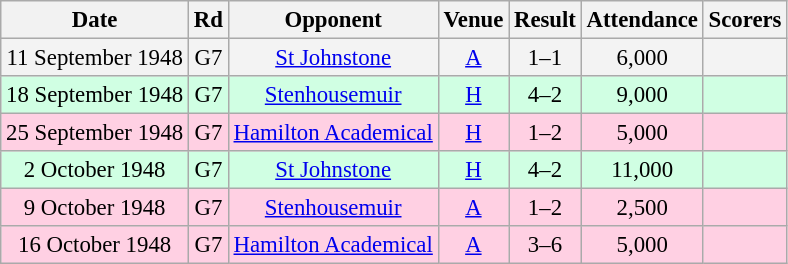<table class="wikitable sortable" style="font-size:95%; text-align:center">
<tr>
<th>Date</th>
<th>Rd</th>
<th>Opponent</th>
<th>Venue</th>
<th>Result</th>
<th>Attendance</th>
<th>Scorers</th>
</tr>
<tr bgcolor = "#f3f3f3">
<td>11 September 1948</td>
<td>G7</td>
<td><a href='#'>St Johnstone</a></td>
<td><a href='#'>A</a></td>
<td>1–1</td>
<td>6,000</td>
<td></td>
</tr>
<tr bgcolor = "#d0ffe3">
<td>18 September 1948</td>
<td>G7</td>
<td><a href='#'>Stenhousemuir</a></td>
<td><a href='#'>H</a></td>
<td>4–2</td>
<td>9,000</td>
<td></td>
</tr>
<tr bgcolor = "#ffd0e3">
<td>25 September 1948</td>
<td>G7</td>
<td><a href='#'>Hamilton Academical</a></td>
<td><a href='#'>H</a></td>
<td>1–2</td>
<td>5,000</td>
<td></td>
</tr>
<tr bgcolor = "#d0ffe3">
<td>2 October 1948</td>
<td>G7</td>
<td><a href='#'>St Johnstone</a></td>
<td><a href='#'>H</a></td>
<td>4–2</td>
<td>11,000</td>
<td></td>
</tr>
<tr bgcolor = "#ffd0e3">
<td>9 October 1948</td>
<td>G7</td>
<td><a href='#'>Stenhousemuir</a></td>
<td><a href='#'>A</a></td>
<td>1–2</td>
<td>2,500</td>
<td></td>
</tr>
<tr bgcolor = "#ffd0e3">
<td>16 October 1948</td>
<td>G7</td>
<td><a href='#'>Hamilton Academical</a></td>
<td><a href='#'>A</a></td>
<td>3–6</td>
<td>5,000</td>
<td></td>
</tr>
</table>
